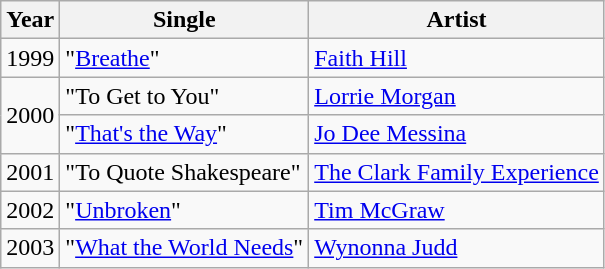<table class="wikitable">
<tr>
<th>Year</th>
<th>Single</th>
<th>Artist</th>
</tr>
<tr>
<td>1999</td>
<td>"<a href='#'>Breathe</a>"</td>
<td><a href='#'>Faith Hill</a></td>
</tr>
<tr>
<td rowspan="2">2000</td>
<td>"To Get to You"</td>
<td><a href='#'>Lorrie Morgan</a></td>
</tr>
<tr>
<td>"<a href='#'>That's the Way</a>"</td>
<td><a href='#'>Jo Dee Messina</a></td>
</tr>
<tr>
<td>2001</td>
<td>"To Quote Shakespeare"</td>
<td><a href='#'>The Clark Family Experience</a></td>
</tr>
<tr>
<td>2002</td>
<td>"<a href='#'>Unbroken</a>"</td>
<td><a href='#'>Tim McGraw</a></td>
</tr>
<tr>
<td>2003</td>
<td>"<a href='#'>What the World Needs</a>"</td>
<td><a href='#'>Wynonna Judd</a></td>
</tr>
</table>
